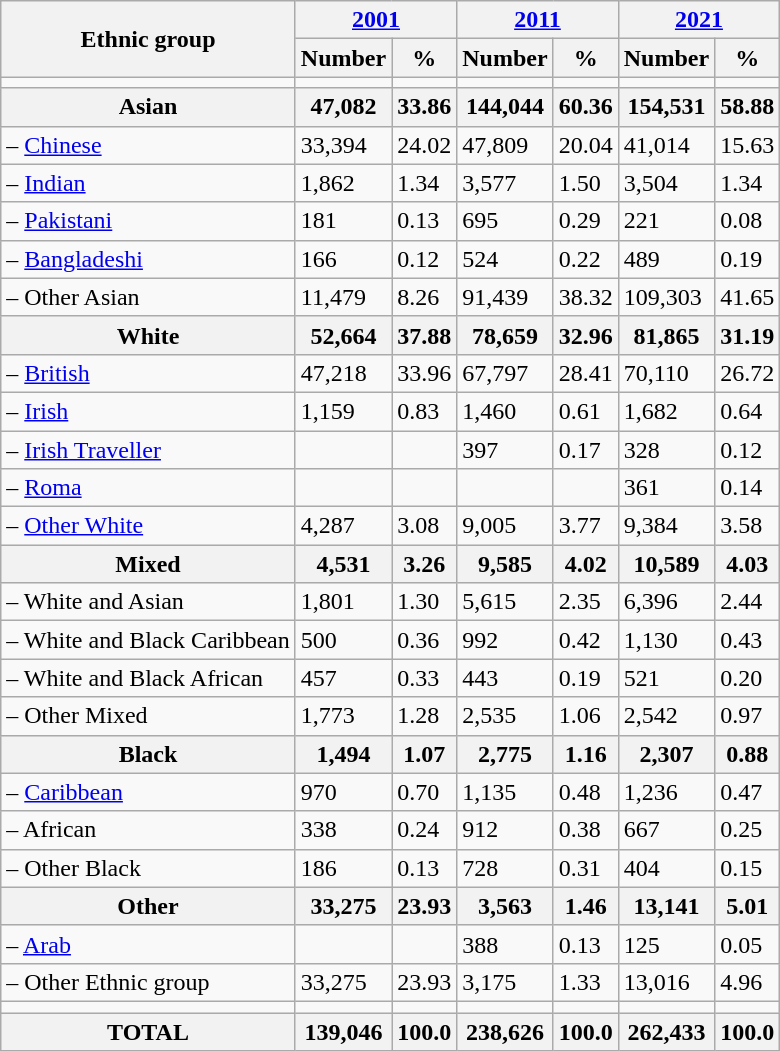<table class="sortable wikitable">
<tr>
<th rowspan="2">Ethnic group</th>
<th colspan="2"><a href='#'>2001</a></th>
<th colspan="2"><a href='#'>2011</a></th>
<th colspan="2"><a href='#'>2021</a></th>
</tr>
<tr>
<th>Number</th>
<th>%</th>
<th>Number</th>
<th>%</th>
<th>Number</th>
<th>%</th>
</tr>
<tr>
<td></td>
<td></td>
<td></td>
<td></td>
<td></td>
<td></td>
</tr>
<tr>
<th align=left>Asian</th>
<th>47,082</th>
<th>33.86</th>
<th>144,044</th>
<th>60.36</th>
<th>154,531</th>
<th>58.88</th>
</tr>
<tr>
<td align=left>– <a href='#'>Chinese</a></td>
<td>33,394</td>
<td>24.02</td>
<td>47,809</td>
<td>20.04</td>
<td>41,014</td>
<td>15.63</td>
</tr>
<tr>
<td align=left>– <a href='#'>Indian</a></td>
<td>1,862</td>
<td>1.34</td>
<td>3,577</td>
<td>1.50</td>
<td>3,504</td>
<td>1.34</td>
</tr>
<tr>
<td align=left>– <a href='#'>Pakistani</a></td>
<td>181</td>
<td>0.13</td>
<td>695</td>
<td>0.29</td>
<td>221</td>
<td>0.08</td>
</tr>
<tr>
<td align=left>– <a href='#'>Bangladeshi</a></td>
<td>166</td>
<td>0.12</td>
<td>524</td>
<td>0.22</td>
<td>489</td>
<td>0.19</td>
</tr>
<tr>
<td align=left>– Other Asian</td>
<td>11,479</td>
<td>8.26</td>
<td>91,439</td>
<td>38.32</td>
<td>109,303</td>
<td>41.65</td>
</tr>
<tr>
<th align=left>White</th>
<th>52,664</th>
<th>37.88</th>
<th>78,659</th>
<th>32.96</th>
<th>81,865</th>
<th>31.19</th>
</tr>
<tr>
<td align=left>– <a href='#'>British</a></td>
<td>47,218</td>
<td>33.96</td>
<td>67,797</td>
<td>28.41</td>
<td>70,110</td>
<td>26.72</td>
</tr>
<tr>
<td align=left>– <a href='#'>Irish</a></td>
<td>1,159</td>
<td>0.83</td>
<td>1,460</td>
<td>0.61</td>
<td>1,682</td>
<td>0.64</td>
</tr>
<tr>
<td align=left>– <a href='#'>Irish Traveller</a></td>
<td></td>
<td></td>
<td>397</td>
<td>0.17</td>
<td>328</td>
<td>0.12</td>
</tr>
<tr>
<td align=left>– <a href='#'>Roma</a></td>
<td></td>
<td></td>
<td></td>
<td></td>
<td>361</td>
<td>0.14</td>
</tr>
<tr>
<td align=left>– <a href='#'>Other White</a></td>
<td>4,287</td>
<td>3.08</td>
<td>9,005</td>
<td>3.77</td>
<td>9,384</td>
<td>3.58</td>
</tr>
<tr>
<th align=left>Mixed</th>
<th>4,531</th>
<th>3.26</th>
<th>9,585</th>
<th>4.02</th>
<th>10,589</th>
<th>4.03</th>
</tr>
<tr>
<td align=left>– White and Asian</td>
<td>1,801</td>
<td>1.30</td>
<td>5,615</td>
<td>2.35</td>
<td>6,396</td>
<td>2.44</td>
</tr>
<tr>
<td align=left>– White and Black Caribbean</td>
<td>500</td>
<td>0.36</td>
<td>992</td>
<td>0.42</td>
<td>1,130</td>
<td>0.43</td>
</tr>
<tr>
<td align=left>– White and Black African</td>
<td>457</td>
<td>0.33</td>
<td>443</td>
<td>0.19</td>
<td>521</td>
<td>0.20</td>
</tr>
<tr>
<td align=left>– Other Mixed</td>
<td>1,773</td>
<td>1.28</td>
<td>2,535</td>
<td>1.06</td>
<td>2,542</td>
<td>0.97</td>
</tr>
<tr>
<th align=left>Black</th>
<th>1,494</th>
<th>1.07</th>
<th>2,775</th>
<th>1.16</th>
<th>2,307</th>
<th>0.88</th>
</tr>
<tr>
<td align=left>– <a href='#'>Caribbean</a></td>
<td>970</td>
<td>0.70</td>
<td>1,135</td>
<td>0.48</td>
<td>1,236</td>
<td>0.47</td>
</tr>
<tr>
<td align=left>– African</td>
<td>338</td>
<td>0.24</td>
<td>912</td>
<td>0.38</td>
<td>667</td>
<td>0.25</td>
</tr>
<tr>
<td align=left>– Other Black</td>
<td>186</td>
<td>0.13</td>
<td>728</td>
<td>0.31</td>
<td>404</td>
<td>0.15</td>
</tr>
<tr>
<th align=left>Other</th>
<th>33,275</th>
<th>23.93</th>
<th>3,563</th>
<th>1.46</th>
<th>13,141</th>
<th>5.01</th>
</tr>
<tr>
<td align=left>– <a href='#'>Arab</a></td>
<td></td>
<td></td>
<td>388</td>
<td>0.13</td>
<td>125</td>
<td>0.05</td>
</tr>
<tr>
<td align=left>– Other Ethnic group</td>
<td>33,275</td>
<td>23.93</td>
<td>3,175</td>
<td>1.33</td>
<td>13,016</td>
<td>4.96</td>
</tr>
<tr>
<td></td>
<td></td>
<td></td>
<td></td>
<td></td>
<td></td>
</tr>
<tr>
<th align=left>TOTAL</th>
<th>139,046</th>
<th>100.0</th>
<th>238,626</th>
<th>100.0</th>
<th>262,433</th>
<th>100.0</th>
</tr>
</table>
